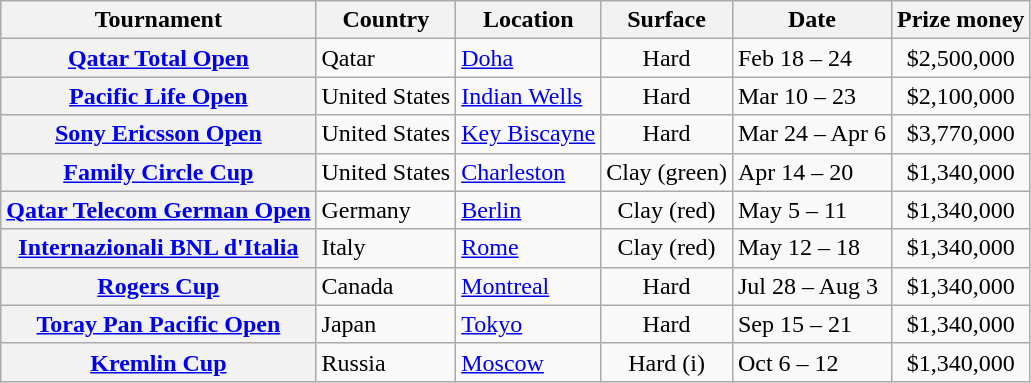<table class="wikitable plainrowheaders nowrap">
<tr>
<th scope="col">Tournament</th>
<th scope="col">Country</th>
<th scope="col">Location</th>
<th scope="col">Surface</th>
<th scope="col">Date</th>
<th scope="col">Prize money</th>
</tr>
<tr>
<th scope="row"><a href='#'>Qatar Total Open</a></th>
<td>Qatar</td>
<td><a href='#'>Doha</a></td>
<td align="center">Hard</td>
<td>Feb 18 – 24</td>
<td align="center">$2,500,000</td>
</tr>
<tr>
<th scope="row"><a href='#'>Pacific Life Open</a></th>
<td>United States</td>
<td><a href='#'>Indian Wells</a></td>
<td align="center">Hard</td>
<td>Mar 10 – 23</td>
<td align="center">$2,100,000</td>
</tr>
<tr>
<th scope="row"><a href='#'>Sony Ericsson Open</a></th>
<td>United States</td>
<td><a href='#'>Key Biscayne</a></td>
<td align="center">Hard</td>
<td>Mar 24 – Apr 6</td>
<td align="center">$3,770,000</td>
</tr>
<tr>
<th scope="row"><a href='#'>Family Circle Cup</a></th>
<td>United States</td>
<td><a href='#'>Charleston</a></td>
<td align="center">Clay (green)</td>
<td>Apr 14 – 20</td>
<td align="center">$1,340,000</td>
</tr>
<tr>
<th scope="row"><a href='#'>Qatar Telecom German Open</a></th>
<td>Germany</td>
<td><a href='#'>Berlin</a></td>
<td align="center">Clay (red)</td>
<td>May 5 – 11</td>
<td align="center">$1,340,000</td>
</tr>
<tr>
<th scope="row"><a href='#'>Internazionali BNL d'Italia</a></th>
<td>Italy</td>
<td><a href='#'>Rome</a></td>
<td align="center">Clay (red)</td>
<td>May 12 – 18</td>
<td align="center">$1,340,000</td>
</tr>
<tr>
<th scope="row"><a href='#'>Rogers Cup</a></th>
<td>Canada</td>
<td><a href='#'>Montreal</a></td>
<td align="center">Hard</td>
<td>Jul 28 – Aug 3</td>
<td align="center">$1,340,000</td>
</tr>
<tr>
<th scope="row"><a href='#'>Toray Pan Pacific Open</a></th>
<td>Japan</td>
<td><a href='#'>Tokyo</a></td>
<td align="center">Hard</td>
<td>Sep 15 – 21</td>
<td align="center">$1,340,000</td>
</tr>
<tr>
<th scope="row"><a href='#'>Kremlin Cup</a></th>
<td>Russia</td>
<td><a href='#'>Moscow</a></td>
<td align="center">Hard (i)</td>
<td>Oct 6 – 12</td>
<td align="center">$1,340,000</td>
</tr>
</table>
